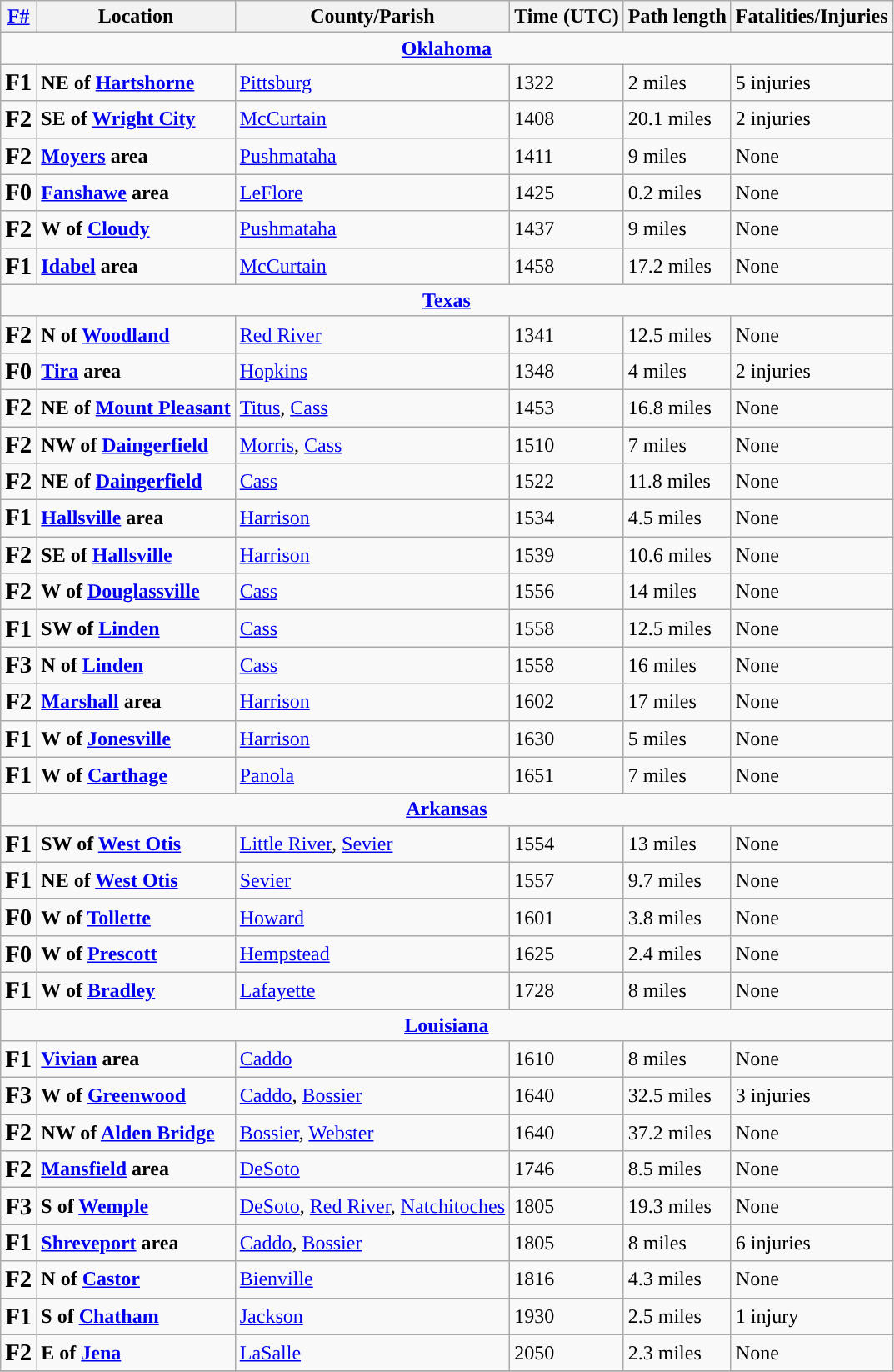<table class="wikitable">
<tr>
<th><strong><a href='#'>F#</a></strong></th>
<th><strong>Location</strong></th>
<th><strong>County/Parish</strong></th>
<th><strong>Time (UTC)</strong></th>
<th><strong>Path length</strong></th>
<th><strong>Fatalities/Injuries</strong></th>
</tr>
<tr>
<td colspan="7" align=center><strong><a href='#'>Oklahoma</a></strong></td>
</tr>
<tr>
<td><big><strong>F1</strong></big></td>
<td><strong>NE of <a href='#'>Hartshorne</a></strong></td>
<td><a href='#'>Pittsburg</a></td>
<td>1322</td>
<td>2 miles</td>
<td>5 injuries</td>
</tr>
<tr>
<td><big><strong>F2</strong></big></td>
<td><strong>SE of <a href='#'>Wright City</a></strong></td>
<td><a href='#'>McCurtain</a></td>
<td>1408</td>
<td>20.1 miles</td>
<td>2 injuries</td>
</tr>
<tr>
<td><big><strong>F2</strong></big></td>
<td><strong><a href='#'>Moyers</a> area</strong></td>
<td><a href='#'>Pushmataha</a></td>
<td>1411</td>
<td>9 miles</td>
<td>None</td>
</tr>
<tr>
<td><big><strong>F0</strong></big></td>
<td><strong><a href='#'>Fanshawe</a> area</strong></td>
<td><a href='#'>LeFlore</a></td>
<td>1425</td>
<td>0.2 miles</td>
<td>None</td>
</tr>
<tr>
<td><big><strong>F2</strong></big></td>
<td><strong>W of <a href='#'>Cloudy</a></strong></td>
<td><a href='#'>Pushmataha</a></td>
<td>1437</td>
<td>9 miles</td>
<td>None</td>
</tr>
<tr>
<td><big><strong>F1</strong></big></td>
<td><strong><a href='#'>Idabel</a> area</strong></td>
<td><a href='#'>McCurtain</a></td>
<td>1458</td>
<td>17.2 miles</td>
<td>None</td>
</tr>
<tr>
<td colspan="7" align=center><strong><a href='#'>Texas</a></strong></td>
</tr>
<tr>
<td><big><strong>F2</strong></big></td>
<td><strong>N of <a href='#'>Woodland</a></strong></td>
<td><a href='#'>Red River</a></td>
<td>1341</td>
<td>12.5 miles</td>
<td>None</td>
</tr>
<tr>
<td><big><strong>F0</strong></big></td>
<td><strong><a href='#'>Tira</a> area</strong></td>
<td><a href='#'>Hopkins</a></td>
<td>1348</td>
<td>4 miles</td>
<td>2 injuries</td>
</tr>
<tr>
<td><big><strong>F2</strong></big></td>
<td><strong>NE of <a href='#'>Mount Pleasant</a></strong></td>
<td><a href='#'>Titus</a>, <a href='#'>Cass</a></td>
<td>1453</td>
<td>16.8 miles</td>
<td>None</td>
</tr>
<tr>
<td><big><strong>F2</strong></big></td>
<td><strong>NW of <a href='#'>Daingerfield</a></strong></td>
<td><a href='#'>Morris</a>, <a href='#'>Cass</a></td>
<td>1510</td>
<td>7 miles</td>
<td>None</td>
</tr>
<tr>
<td><big><strong>F2</strong></big></td>
<td><strong>NE of <a href='#'>Daingerfield</a></strong></td>
<td><a href='#'>Cass</a></td>
<td>1522</td>
<td>11.8 miles</td>
<td>None</td>
</tr>
<tr>
<td><big><strong>F1</strong></big></td>
<td><strong><a href='#'>Hallsville</a> area</strong></td>
<td><a href='#'>Harrison</a></td>
<td>1534</td>
<td>4.5 miles</td>
<td>None</td>
</tr>
<tr>
<td><big><strong>F2</strong></big></td>
<td><strong>SE of <a href='#'>Hallsville</a></strong></td>
<td><a href='#'>Harrison</a></td>
<td>1539</td>
<td>10.6 miles</td>
<td>None</td>
</tr>
<tr>
<td><big><strong>F2</strong></big></td>
<td><strong>W of <a href='#'>Douglassville</a></strong></td>
<td><a href='#'>Cass</a></td>
<td>1556</td>
<td>14 miles</td>
<td>None</td>
</tr>
<tr>
<td><big><strong>F1</strong></big></td>
<td><strong>SW of <a href='#'>Linden</a></strong></td>
<td><a href='#'>Cass</a></td>
<td>1558</td>
<td>12.5 miles</td>
<td>None</td>
</tr>
<tr>
<td><big><strong>F3</strong></big></td>
<td><strong>N of <a href='#'>Linden</a></strong></td>
<td><a href='#'>Cass</a></td>
<td>1558</td>
<td>16 miles</td>
<td>None</td>
</tr>
<tr>
<td><big><strong>F2</strong></big></td>
<td><strong><a href='#'>Marshall</a> area</strong></td>
<td><a href='#'>Harrison</a></td>
<td>1602</td>
<td>17 miles</td>
<td>None</td>
</tr>
<tr>
<td><big><strong>F1</strong></big></td>
<td><strong>W of <a href='#'>Jonesville</a></strong></td>
<td><a href='#'>Harrison</a></td>
<td>1630</td>
<td>5 miles</td>
<td>None</td>
</tr>
<tr>
<td><big><strong>F1</strong></big></td>
<td><strong>W of <a href='#'>Carthage</a></strong></td>
<td><a href='#'>Panola</a></td>
<td>1651</td>
<td>7 miles</td>
<td>None</td>
</tr>
<tr>
<td colspan="7" align=center><strong><a href='#'>Arkansas</a></strong></td>
</tr>
<tr>
<td><big><strong>F1</strong></big></td>
<td><strong>SW of <a href='#'>West Otis</a></strong></td>
<td><a href='#'>Little River</a>, <a href='#'>Sevier</a></td>
<td>1554</td>
<td>13 miles</td>
<td>None</td>
</tr>
<tr>
<td><big><strong>F1</strong></big></td>
<td><strong>NE of <a href='#'>West Otis</a></strong></td>
<td><a href='#'>Sevier</a></td>
<td>1557</td>
<td>9.7 miles</td>
<td>None</td>
</tr>
<tr>
<td><big><strong>F0</strong></big></td>
<td><strong>W of <a href='#'>Tollette</a></strong></td>
<td><a href='#'>Howard</a></td>
<td>1601</td>
<td>3.8 miles</td>
<td>None</td>
</tr>
<tr>
<td><big><strong>F0</strong></big></td>
<td><strong>W of <a href='#'>Prescott</a></strong></td>
<td><a href='#'>Hempstead</a></td>
<td>1625</td>
<td>2.4 miles</td>
<td>None</td>
</tr>
<tr>
<td><big><strong>F1</strong></big></td>
<td><strong>W of <a href='#'>Bradley</a></strong></td>
<td><a href='#'>Lafayette</a></td>
<td>1728</td>
<td>8 miles</td>
<td>None</td>
</tr>
<tr>
<td colspan="7" align=center><strong><a href='#'>Louisiana</a></strong></td>
</tr>
<tr>
<td><big><strong>F1</strong></big></td>
<td><strong><a href='#'>Vivian</a> area</strong></td>
<td><a href='#'>Caddo</a></td>
<td>1610</td>
<td>8 miles</td>
<td>None</td>
</tr>
<tr>
<td><big><strong>F3</strong></big></td>
<td><strong>W of <a href='#'>Greenwood</a></strong></td>
<td><a href='#'>Caddo</a>, <a href='#'>Bossier</a></td>
<td>1640</td>
<td>32.5 miles</td>
<td>3 injuries</td>
</tr>
<tr>
<td><big><strong>F2</strong></big></td>
<td><strong>NW of <a href='#'>Alden Bridge</a></strong></td>
<td><a href='#'>Bossier</a>, <a href='#'>Webster</a></td>
<td>1640</td>
<td>37.2 miles</td>
<td>None</td>
</tr>
<tr>
<td><big><strong>F2</strong></big></td>
<td><strong><a href='#'>Mansfield</a> area</strong></td>
<td><a href='#'>DeSoto</a></td>
<td>1746</td>
<td>8.5 miles</td>
<td>None</td>
</tr>
<tr>
<td><big><strong>F3</strong></big></td>
<td><strong>S of <a href='#'>Wemple</a></strong></td>
<td><a href='#'>DeSoto</a>, <a href='#'>Red River</a>, <a href='#'>Natchitoches</a></td>
<td>1805</td>
<td>19.3 miles</td>
<td>None</td>
</tr>
<tr>
<td><big><strong>F1</strong></big></td>
<td><strong><a href='#'>Shreveport</a> area</strong></td>
<td><a href='#'>Caddo</a>, <a href='#'>Bossier</a></td>
<td>1805</td>
<td>8 miles</td>
<td>6 injuries</td>
</tr>
<tr>
<td><big><strong>F2</strong></big></td>
<td><strong>N of <a href='#'>Castor</a></strong></td>
<td><a href='#'>Bienville</a></td>
<td>1816</td>
<td>4.3 miles</td>
<td>None</td>
</tr>
<tr>
<td><big><strong>F1</strong></big></td>
<td><strong>S of <a href='#'>Chatham</a></strong></td>
<td><a href='#'>Jackson</a></td>
<td>1930</td>
<td>2.5 miles</td>
<td>1 injury</td>
</tr>
<tr>
<td><big><strong>F2</strong></big></td>
<td><strong>E of <a href='#'>Jena</a></strong></td>
<td><a href='#'>LaSalle</a></td>
<td>2050</td>
<td>2.3 miles</td>
<td>None</td>
</tr>
<tr>
</tr>
</table>
